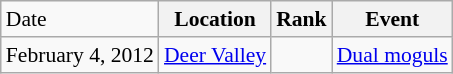<table class="wikitable sortable" style="font-size:90%" style="text-align:center">
<tr>
<td>Date</td>
<th>Location</th>
<th>Rank</th>
<th>Event</th>
</tr>
<tr>
<td>February 4, 2012</td>
<td><a href='#'>Deer Valley</a></td>
<td></td>
<td><a href='#'>Dual moguls</a></td>
</tr>
</table>
